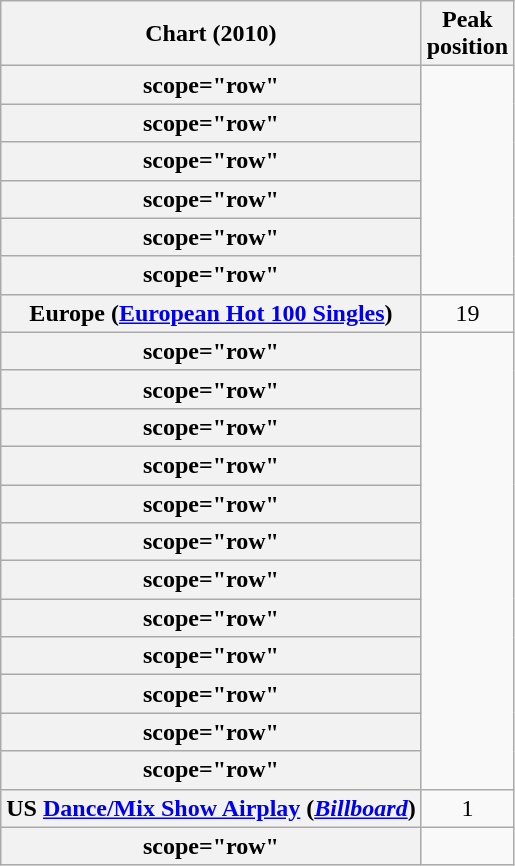<table class="wikitable plainrowheaders sortable" style="text-align:center">
<tr>
<th scope="col">Chart (2010)</th>
<th scope="col">Peak<br>position</th>
</tr>
<tr>
<th>scope="row" </th>
</tr>
<tr>
<th>scope="row" </th>
</tr>
<tr>
<th>scope="row" </th>
</tr>
<tr>
<th>scope="row" </th>
</tr>
<tr>
<th>scope="row" </th>
</tr>
<tr>
<th>scope="row" </th>
</tr>
<tr>
<th scope="row">Europe (<a href='#'>European Hot 100 Singles</a>)</th>
<td>19</td>
</tr>
<tr>
<th>scope="row" </th>
</tr>
<tr>
<th>scope="row" </th>
</tr>
<tr>
<th>scope="row" </th>
</tr>
<tr>
<th>scope="row" </th>
</tr>
<tr>
<th>scope="row" </th>
</tr>
<tr>
<th>scope="row" </th>
</tr>
<tr>
<th>scope="row" </th>
</tr>
<tr>
<th>scope="row" </th>
</tr>
<tr>
<th>scope="row" </th>
</tr>
<tr>
<th>scope="row" </th>
</tr>
<tr>
<th>scope="row" </th>
</tr>
<tr>
<th>scope="row" </th>
</tr>
<tr>
<th scope="row">US <a href='#'>Dance/Mix Show Airplay</a> (<em><a href='#'>Billboard</a></em>)</th>
<td>1</td>
</tr>
<tr>
<th>scope="row" </th>
</tr>
</table>
